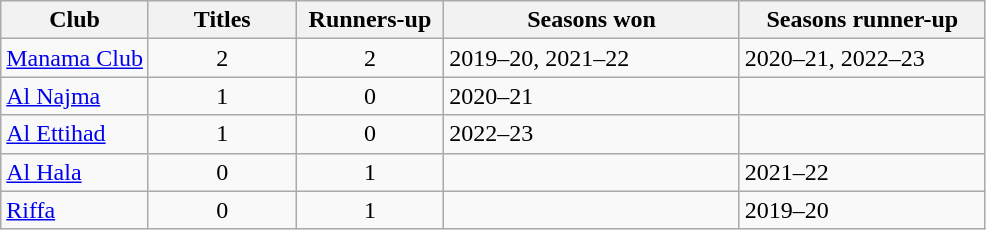<table class="wikitable sortable" style="text-align:left;">
<tr>
<th style="width:15%;">Club</th>
<th style="width:15%;">Titles</th>
<th style="width:15%;">Runners-up</th>
<th style="width:30%;">Seasons won</th>
<th style="width:25%;">Seasons runner-up</th>
</tr>
<tr>
<td><a href='#'>Manama Club</a></td>
<td align="center">2</td>
<td align="center">2</td>
<td>2019–20, 2021–22</td>
<td>2020–21, 2022–23</td>
</tr>
<tr>
<td><a href='#'>Al Najma</a></td>
<td align="center">1</td>
<td align="center">0</td>
<td>2020–21</td>
<td></td>
</tr>
<tr>
<td><a href='#'>Al Ettihad</a></td>
<td align="center">1</td>
<td align="center">0</td>
<td>2022–23</td>
<td></td>
</tr>
<tr>
<td><a href='#'>Al Hala</a></td>
<td align="center">0</td>
<td align="center">1</td>
<td></td>
<td>2021–22</td>
</tr>
<tr>
<td><a href='#'>Riffa</a></td>
<td align="center">0</td>
<td align="center">1</td>
<td></td>
<td>2019–20</td>
</tr>
</table>
